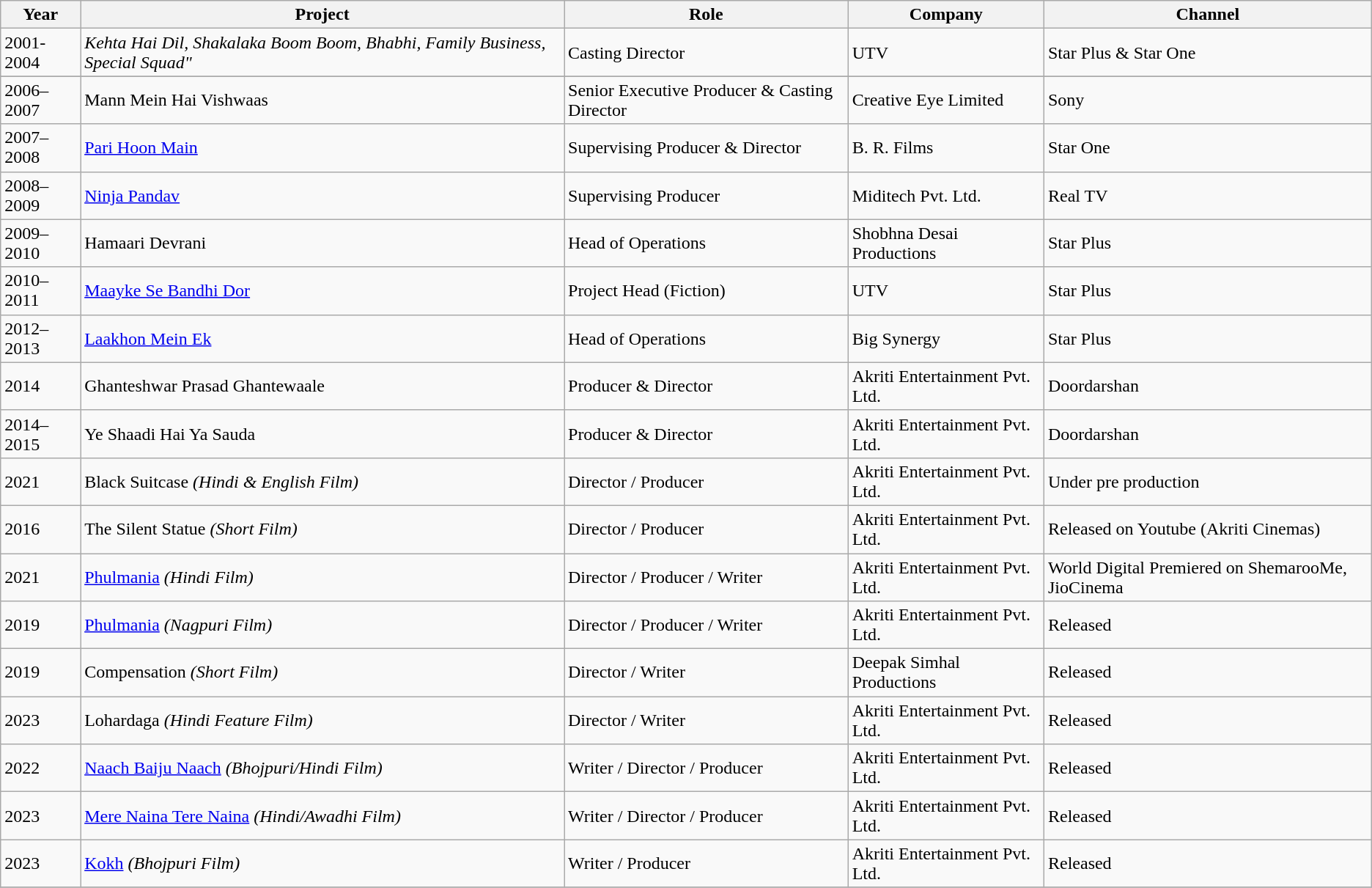<table class="wikitable sortable">
<tr>
<th>Year</th>
<th>Project</th>
<th>Role</th>
<th>Company</th>
<th>Channel</th>
</tr>
<tr>
<td>2001-2004</td>
<td><em>Kehta Hai Dil, Shakalaka Boom Boom, Bhabhi, Family Business, Special Squad"</td>
<td>Casting Director</td>
<td>UTV</td>
<td>Star Plus & Star One</td>
</tr>
<tr>
</tr>
<tr 2004-2005 || "CID, CID Special Bureau, Aahat 2, Raat Hone Ko hai" || Casting Director || Fire Works || Sony & Sahara>
</tr>
<tr>
<td>2006–2007</td>
<td></em>Mann Mein Hai Vishwaas<em></td>
<td>Senior Executive Producer & Casting Director</td>
<td>Creative Eye Limited</td>
<td>Sony</td>
</tr>
<tr>
<td>2007–2008</td>
<td></em><a href='#'>Pari Hoon Main</a><em></td>
<td>Supervising Producer & Director</td>
<td>B. R. Films</td>
<td>Star One</td>
</tr>
<tr>
<td>2008–2009</td>
<td></em><a href='#'>Ninja Pandav</a><em></td>
<td>Supervising Producer</td>
<td>Miditech Pvt. Ltd.</td>
<td>Real TV</td>
</tr>
<tr>
<td>2009–2010</td>
<td></em>Hamaari Devrani<em></td>
<td>Head of Operations</td>
<td>Shobhna Desai Productions</td>
<td>Star Plus</td>
</tr>
<tr>
<td>2010–2011</td>
<td></em><a href='#'>Maayke Se Bandhi Dor</a><em></td>
<td>Project Head (Fiction)</td>
<td>UTV</td>
<td>Star Plus</td>
</tr>
<tr>
<td>2012–2013</td>
<td></em><a href='#'>Laakhon Mein Ek</a><em></td>
<td>Head of Operations</td>
<td>Big Synergy</td>
<td>Star Plus</td>
</tr>
<tr>
<td>2014</td>
<td></em>Ghanteshwar Prasad Ghantewaale<em></td>
<td>Producer & Director</td>
<td>Akriti Entertainment Pvt. Ltd.</td>
<td>Doordarshan</td>
</tr>
<tr>
<td>2014–2015</td>
<td></em>Ye Shaadi Hai Ya Sauda<em></td>
<td>Producer & Director</td>
<td>Akriti Entertainment Pvt. Ltd.</td>
<td>Doordarshan</td>
</tr>
<tr>
<td>2021</td>
<td></em>Black Suitcase<em>  (Hindi & English Film)</td>
<td>Director / Producer</td>
<td>Akriti Entertainment Pvt. Ltd.</td>
<td>Under pre production</td>
</tr>
<tr>
<td>2016</td>
<td></em>The Silent Statue<em>  (Short Film)</td>
<td>Director / Producer</td>
<td>Akriti Entertainment Pvt. Ltd.</td>
<td>Released on Youtube (Akriti Cinemas)</td>
</tr>
<tr>
<td>2021</td>
<td></em><a href='#'>Phulmania</a><em> (Hindi Film)</td>
<td>Director / Producer / Writer</td>
<td>Akriti Entertainment Pvt. Ltd.</td>
<td>World Digital Premiered on ShemarooMe, JioCinema</td>
</tr>
<tr>
<td>2019</td>
<td></em><a href='#'>Phulmania</a><em> (Nagpuri Film)</td>
<td>Director / Producer / Writer</td>
<td>Akriti Entertainment Pvt. Ltd.</td>
<td>Released</td>
</tr>
<tr>
<td>2019</td>
<td></em>Compensation<em> (Short Film)</td>
<td>Director / Writer</td>
<td>Deepak Simhal Productions</td>
<td>Released</td>
</tr>
<tr>
<td>2023</td>
<td></em>Lohardaga<em>  (Hindi Feature Film)</td>
<td>Director / Writer</td>
<td>Akriti Entertainment Pvt. Ltd.</td>
<td>Released</td>
</tr>
<tr>
<td>2022</td>
<td></em><a href='#'>Naach Baiju Naach</a><em> (Bhojpuri/Hindi Film)</td>
<td>Writer / Director / Producer</td>
<td>Akriti Entertainment Pvt. Ltd.</td>
<td>Released</td>
</tr>
<tr>
<td>2023</td>
<td></em><a href='#'>Mere Naina Tere Naina</a><em> (Hindi/Awadhi Film)</td>
<td>Writer / Director / Producer</td>
<td>Akriti Entertainment Pvt. Ltd.</td>
<td>Released</td>
</tr>
<tr>
<td>2023</td>
<td></em><a href='#'>Kokh</a><em> (Bhojpuri Film)</td>
<td>Writer / Producer</td>
<td>Akriti Entertainment Pvt. Ltd.</td>
<td>Released</td>
</tr>
<tr>
</tr>
</table>
